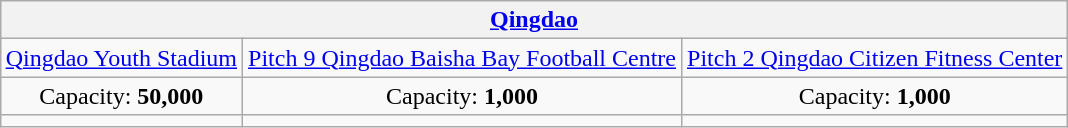<table class="wikitable" style="text-align:center;margin:1em auto;">
<tr>
<th colspan="3"><a href='#'>Qingdao</a></th>
</tr>
<tr>
<td><a href='#'>Qingdao Youth Stadium</a></td>
<td><a href='#'>Pitch 9 Qingdao Baisha Bay Football Centre</a></td>
<td><a href='#'>Pitch 2 Qingdao Citizen Fitness Center</a></td>
</tr>
<tr>
<td>Capacity: <strong>50,000</strong></td>
<td>Capacity: <strong>1,000</strong></td>
<td>Capacity: <strong>1,000</strong></td>
</tr>
<tr>
<td></td>
<td></td>
<td></td>
</tr>
</table>
